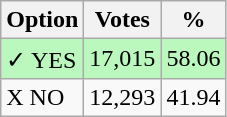<table class="wikitable">
<tr>
<th>Option</th>
<th>Votes</th>
<th>%</th>
</tr>
<tr>
<td style=background:#bbf8be>✓ YES</td>
<td style=background:#bbf8be>17,015</td>
<td style=background:#bbf8be>58.06</td>
</tr>
<tr>
<td>X NO</td>
<td>12,293</td>
<td>41.94</td>
</tr>
</table>
